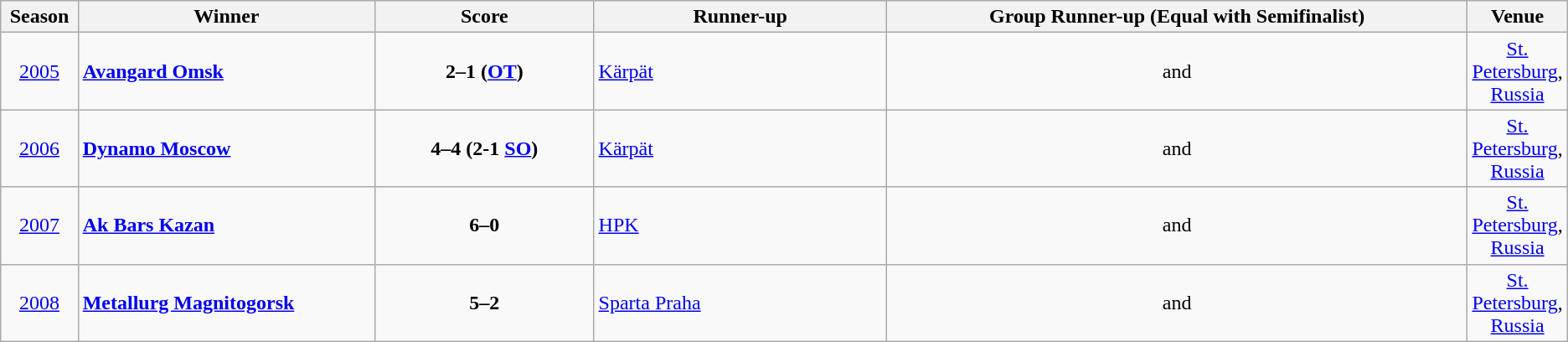<table class="wikitable" style="text-align: center;">
<tr>
<th width=5%>Season</th>
<th width=20%>Winner</th>
<th width=15%>Score</th>
<th width=20%>Runner-up</th>
<th width=40%>Group Runner-up (Equal with Semifinalist)</th>
<th width=17%>Venue</th>
</tr>
<tr>
<td><a href='#'>2005</a></td>
<td style="text-align: left;"> <strong><a href='#'>Avangard Omsk</a></strong></td>
<td><strong>2–1 (<a href='#'>OT</a>)</strong></td>
<td style="text-align: left;"> <a href='#'>Kärpät</a></td>
<td> and </td>
<td><a href='#'>St. Petersburg</a>, <a href='#'>Russia</a></td>
</tr>
<tr>
<td><a href='#'>2006</a></td>
<td style="text-align: left;"> <strong><a href='#'>Dynamo Moscow</a></strong></td>
<td><strong>4–4 (2-1 <a href='#'>SO</a>)</strong></td>
<td style="text-align: left;"> <a href='#'>Kärpät</a></td>
<td> and </td>
<td><a href='#'>St. Petersburg</a>, <a href='#'>Russia</a></td>
</tr>
<tr>
<td><a href='#'>2007</a></td>
<td style="text-align: left;"> <strong><a href='#'>Ak Bars Kazan</a></strong></td>
<td><strong>6–0</strong></td>
<td style="text-align: left;"> <a href='#'>HPK</a></td>
<td> and </td>
<td><a href='#'>St. Petersburg</a>, <a href='#'>Russia</a></td>
</tr>
<tr>
<td><a href='#'>2008</a></td>
<td style="text-align: left;"> <strong><a href='#'>Metallurg Magnitogorsk</a></strong></td>
<td><strong>5–2</strong></td>
<td style="text-align: left;"> <a href='#'>Sparta Praha</a></td>
<td> and </td>
<td><a href='#'>St. Petersburg</a>, <a href='#'>Russia</a></td>
</tr>
</table>
